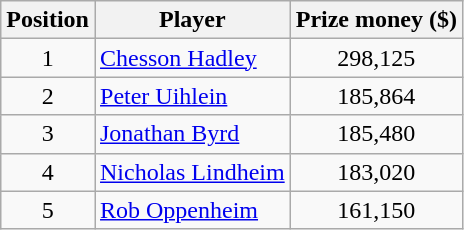<table class="wikitable">
<tr>
<th>Position</th>
<th>Player</th>
<th>Prize money ($)</th>
</tr>
<tr>
<td align=center>1</td>
<td> <a href='#'>Chesson Hadley</a></td>
<td align=center>298,125</td>
</tr>
<tr>
<td align=center>2</td>
<td> <a href='#'>Peter Uihlein</a></td>
<td align=center>185,864</td>
</tr>
<tr>
<td align=center>3</td>
<td> <a href='#'>Jonathan Byrd</a></td>
<td align=center>185,480</td>
</tr>
<tr>
<td align=center>4</td>
<td> <a href='#'>Nicholas Lindheim</a></td>
<td align=center>183,020</td>
</tr>
<tr>
<td align=center>5</td>
<td> <a href='#'>Rob Oppenheim</a></td>
<td align=center>161,150</td>
</tr>
</table>
